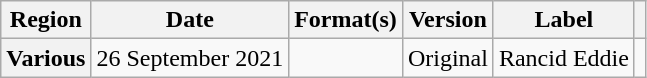<table class="wikitable plainrowheaders" style="text-align:center">
<tr>
<th scope="col">Region</th>
<th scope="col">Date</th>
<th scope="col">Format(s)</th>
<th scope="col">Version</th>
<th scope="col">Label</th>
<th scope="col"></th>
</tr>
<tr>
<th scope="row">Various</th>
<td>26 September 2021</td>
<td></td>
<td>Original</td>
<td>Rancid Eddie </td>
<td></td>
</tr>
</table>
